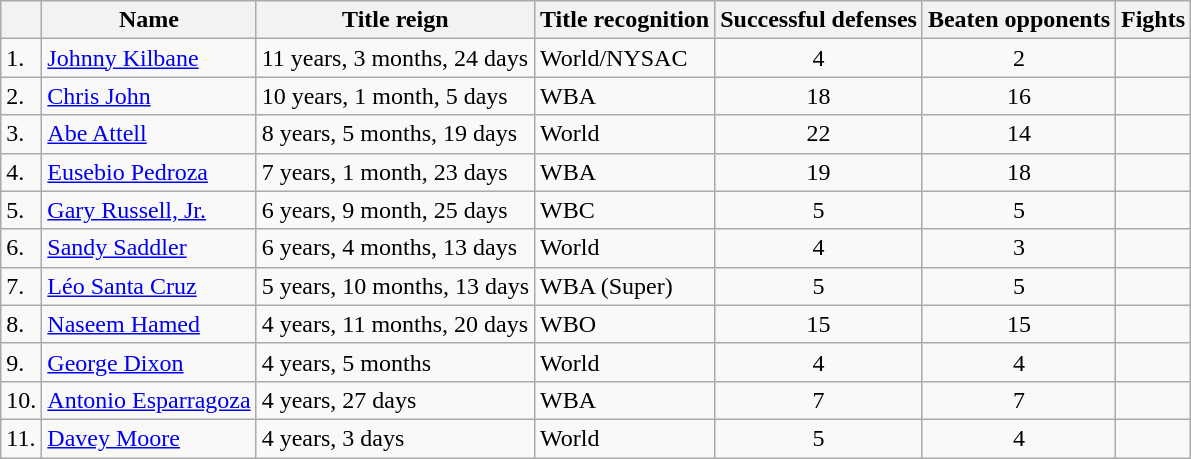<table class="sortable wikitable">
<tr>
<th></th>
<th>Name</th>
<th>Title reign</th>
<th>Title recognition</th>
<th>Successful defenses</th>
<th>Beaten opponents</th>
<th>Fights</th>
</tr>
<tr>
<td>1.</td>
<td><a href='#'>Johnny Kilbane</a></td>
<td>11 years, 3 months, 24 days</td>
<td>World/NYSAC</td>
<td style="text-align:center">4</td>
<td style="text-align:center">2</td>
<td></td>
</tr>
<tr>
<td>2.</td>
<td><a href='#'>Chris John</a></td>
<td>10 years, 1 month, 5 days</td>
<td>WBA</td>
<td style="text-align:center">18</td>
<td style="text-align:center">16</td>
<td></td>
</tr>
<tr>
<td>3.</td>
<td><a href='#'>Abe Attell</a></td>
<td>8 years, 5 months, 19 days</td>
<td>World</td>
<td style="text-align:center">22</td>
<td style="text-align:center">14</td>
<td></td>
</tr>
<tr>
<td>4.</td>
<td><a href='#'>Eusebio Pedroza</a></td>
<td>7 years, 1 month, 23 days</td>
<td>WBA</td>
<td style="text-align:center">19</td>
<td style="text-align:center">18</td>
<td></td>
</tr>
<tr>
<td>5.</td>
<td><a href='#'>Gary Russell, Jr.</a></td>
<td>6 years, 9 month, 25 days</td>
<td>WBC</td>
<td style="text-align:center">5</td>
<td style="text-align:center">5</td>
<td></td>
</tr>
<tr>
<td>6.</td>
<td><a href='#'>Sandy Saddler</a></td>
<td>6 years, 4 months, 13 days</td>
<td>World</td>
<td style="text-align:center">4</td>
<td style="text-align:center">3</td>
<td></td>
</tr>
<tr>
<td>7.</td>
<td><a href='#'>Léo Santa Cruz</a></td>
<td>5 years, 10 months, 13 days</td>
<td>WBA (Super)</td>
<td style="text-align:center">5</td>
<td style="text-align:center">5</td>
<td></td>
</tr>
<tr>
<td>8.</td>
<td><a href='#'>Naseem Hamed</a></td>
<td>4 years, 11 months, 20 days</td>
<td>WBO</td>
<td style="text-align:center">15</td>
<td style="text-align:center">15</td>
<td></td>
</tr>
<tr>
<td>9.</td>
<td><a href='#'>George Dixon</a></td>
<td>4 years, 5 months</td>
<td>World</td>
<td style="text-align:center">4</td>
<td style="text-align:center">4</td>
<td></td>
</tr>
<tr>
<td>10.</td>
<td><a href='#'>Antonio Esparragoza</a></td>
<td>4 years, 27 days</td>
<td>WBA</td>
<td style="text-align:center">7</td>
<td style="text-align:center">7</td>
<td></td>
</tr>
<tr>
<td>11.</td>
<td><a href='#'>Davey Moore</a></td>
<td>4 years, 3 days</td>
<td>World</td>
<td style="text-align:center">5</td>
<td style="text-align:center">4</td>
<td></td>
</tr>
</table>
